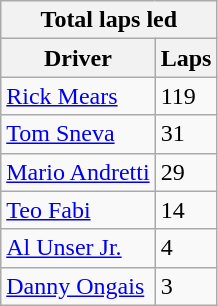<table class="wikitable">
<tr>
<th colspan=2>Total laps led</th>
</tr>
<tr>
<th>Driver</th>
<th>Laps</th>
</tr>
<tr>
<td><a href='#'>Rick Mears</a></td>
<td>119</td>
</tr>
<tr>
<td><a href='#'>Tom Sneva</a></td>
<td>31</td>
</tr>
<tr>
<td><a href='#'>Mario Andretti</a></td>
<td>29</td>
</tr>
<tr>
<td><a href='#'>Teo Fabi</a></td>
<td>14</td>
</tr>
<tr>
<td><a href='#'>Al Unser Jr.</a></td>
<td>4</td>
</tr>
<tr>
<td><a href='#'>Danny Ongais</a></td>
<td>3</td>
</tr>
</table>
